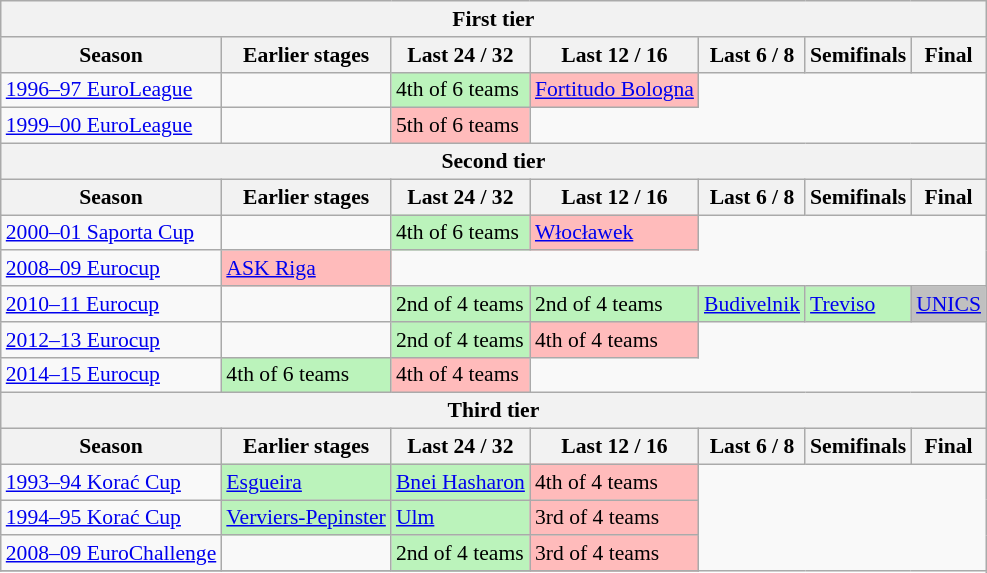<table class="wikitable" style="font-size:90%">
<tr>
<th colspan=7>First tier</th>
</tr>
<tr>
<th>Season</th>
<th>Earlier stages</th>
<th>Last 24 / 32</th>
<th>Last 12 / 16</th>
<th>Last 6 / 8</th>
<th>Semifinals</th>
<th>Final</th>
</tr>
<tr>
<td><a href='#'>1996–97 EuroLeague</a></td>
<td></td>
<td bgcolor=#BBF3BB>4th of 6 teams</td>
<td bgcolor=#FFBBBB> <a href='#'>Fortitudo Bologna</a></td>
</tr>
<tr>
<td><a href='#'>1999–00 EuroLeague</a></td>
<td></td>
<td bgcolor=#FFBBBB>5th of 6 teams</td>
</tr>
<tr>
<th colspan=7>Second tier</th>
</tr>
<tr>
<th>Season</th>
<th>Earlier stages</th>
<th>Last 24 / 32</th>
<th>Last 12 / 16</th>
<th>Last 6 / 8</th>
<th>Semifinals</th>
<th>Final</th>
</tr>
<tr>
<td><a href='#'>2000–01 Saporta Cup</a></td>
<td></td>
<td bgcolor=#BBF3BB>4th of 6 teams</td>
<td bgcolor=#FFBBBB> <a href='#'>Włocławek</a></td>
</tr>
<tr>
<td><a href='#'>2008–09 Eurocup</a></td>
<td bgcolor=#FFBBBB> <a href='#'>ASK Riga</a></td>
</tr>
<tr>
<td><a href='#'>2010–11 Eurocup</a></td>
<td></td>
<td bgcolor=#BBF3BB>2nd of 4 teams</td>
<td bgcolor=#BBF3BB>2nd of 4 teams</td>
<td bgcolor=#BBF3BB> <a href='#'>Budivelnik</a></td>
<td bgcolor=#BBF3BB> <a href='#'>Treviso</a></td>
<td bgcolor=silver> <a href='#'>UNICS</a></td>
</tr>
<tr>
<td><a href='#'>2012–13 Eurocup</a></td>
<td></td>
<td bgcolor=#BBF3BB>2nd of 4 teams</td>
<td bgcolor=#FFBBBB>4th of 4 teams</td>
</tr>
<tr>
<td><a href='#'>2014–15 Eurocup</a></td>
<td bgcolor=#BBF3BB>4th of 6 teams</td>
<td bgcolor=#FFBBBB>4th of 4 teams</td>
</tr>
<tr>
<th colspan=7>Third tier</th>
</tr>
<tr>
<th>Season</th>
<th>Earlier stages</th>
<th>Last 24 / 32</th>
<th>Last 12 / 16</th>
<th>Last 6 / 8</th>
<th>Semifinals</th>
<th>Final</th>
</tr>
<tr>
<td><a href='#'>1993–94 Korać Cup</a></td>
<td bgcolor=#BBF3BB> <a href='#'>Esgueira</a></td>
<td bgcolor=#BBF3BB> <a href='#'>Bnei Hasharon</a></td>
<td bgcolor=#FFBBBB>4th of 4 teams</td>
</tr>
<tr>
<td><a href='#'>1994–95 Korać Cup</a></td>
<td bgcolor=#BBF3BB> <a href='#'>Verviers-Pepinster</a></td>
<td bgcolor=#BBF3BB> <a href='#'>Ulm</a></td>
<td bgcolor=#FFBBBB>3rd of 4 teams</td>
</tr>
<tr>
<td><a href='#'>2008–09 EuroChallenge</a></td>
<td></td>
<td bgcolor=#BBF3BB>2nd of 4 teams</td>
<td bgcolor=#FFBBBB>3rd of 4 teams</td>
</tr>
<tr>
</tr>
</table>
